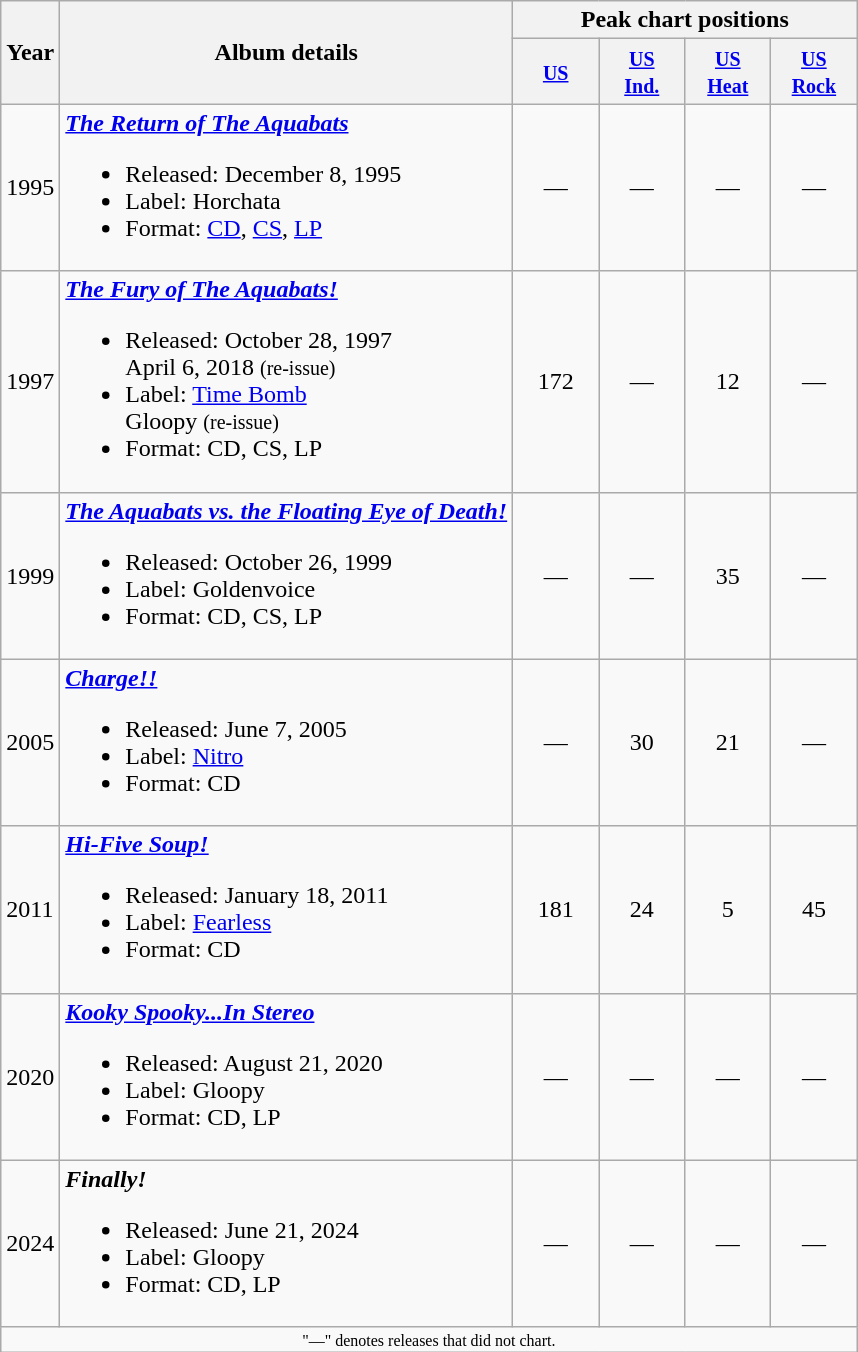<table class="wikitable">
<tr>
<th rowspan="2">Year</th>
<th rowspan="2">Album details</th>
<th colspan="4">Peak chart positions</th>
</tr>
<tr>
<th width="50px"><small><a href='#'>US</a></small><br></th>
<th width="50px"><small><a href='#'>US<br>Ind.</a></small><br></th>
<th width="50px"><small><a href='#'>US<br>Heat</a></small><br></th>
<th width="50px"><small><a href='#'>US<br>Rock</a></small><br></th>
</tr>
<tr>
<td>1995</td>
<td><strong><em><a href='#'>The Return of The Aquabats</a></em></strong><br><ul><li>Released: December 8, 1995</li><li>Label: Horchata</li><li>Format: <a href='#'>CD</a>, <a href='#'>CS</a>, <a href='#'>LP</a></li></ul></td>
<td align="center">—</td>
<td align="center">—</td>
<td align="center">—</td>
<td align="center">—</td>
</tr>
<tr>
<td>1997</td>
<td><strong><em><a href='#'>The Fury of The Aquabats!</a></em></strong><br><ul><li>Released: October 28, 1997<br>April 6, 2018 <small>(re-issue)</small></li><li>Label: <a href='#'>Time Bomb</a><br>Gloopy <small>(re-issue)</small></li><li>Format: CD, CS, LP</li></ul></td>
<td align="center">172</td>
<td align="center">—</td>
<td align="center">12</td>
<td align="center">—</td>
</tr>
<tr>
<td>1999</td>
<td><strong><em><a href='#'>The Aquabats vs. the Floating Eye of Death!</a></em></strong><br><ul><li>Released: October 26, 1999</li><li>Label: Goldenvoice</li><li>Format: CD, CS, LP</li></ul></td>
<td align="center">—</td>
<td align="center">—</td>
<td align="center">35</td>
<td align="center">—</td>
</tr>
<tr>
<td>2005</td>
<td><strong><em><a href='#'>Charge!!</a></em></strong><br><ul><li>Released: June 7, 2005</li><li>Label: <a href='#'>Nitro</a></li><li>Format: CD</li></ul></td>
<td align="center">—</td>
<td align="center">30</td>
<td align="center">21</td>
<td align="center">—</td>
</tr>
<tr>
<td>2011</td>
<td><strong><em><a href='#'>Hi-Five Soup!</a></em></strong><br><ul><li>Released: January 18, 2011</li><li>Label: <a href='#'>Fearless</a></li><li>Format: CD</li></ul></td>
<td align="center">181</td>
<td align="center">24</td>
<td align="center">5</td>
<td align="center">45</td>
</tr>
<tr>
<td>2020</td>
<td><strong><em><a href='#'>Kooky Spooky...In Stereo</a></em></strong><br><ul><li>Released: August 21, 2020</li><li>Label: Gloopy</li><li>Format: CD, LP</li></ul></td>
<td align="center">—</td>
<td align="center">—</td>
<td align="center">—</td>
<td align="center">—</td>
</tr>
<tr>
<td>2024</td>
<td><strong><em>Finally!</em></strong><br><ul><li>Released: June 21, 2024</li><li>Label: Gloopy</li><li>Format: CD, LP</li></ul></td>
<td align="center">—</td>
<td align="center">—</td>
<td align="center">—</td>
<td align="center">—</td>
</tr>
<tr>
<td colspan="6" align="center" style="font-size: 8pt">"—" denotes releases that did not chart.</td>
</tr>
</table>
